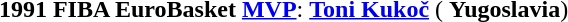<table width=95%>
<tr align=center>
<td><strong>1991 FIBA EuroBasket <a href='#'>MVP</a></strong>: <strong><a href='#'>Toni Kukoč</a></strong> ( <strong>Yugoslavia</strong>)</td>
</tr>
</table>
